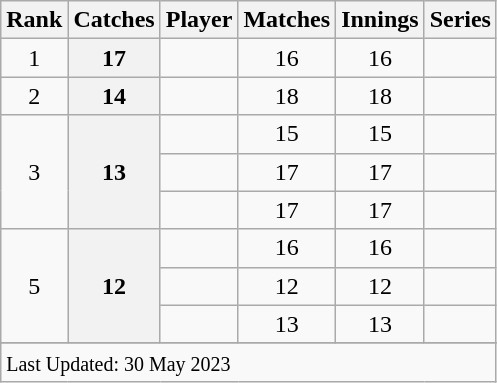<table class="wikitable">
<tr>
<th>Rank</th>
<th>Catches</th>
<th>Player</th>
<th>Matches</th>
<th>Innings</th>
<th>Series</th>
</tr>
<tr>
<td align=center>1</td>
<th scope=row style=text-align:center;>17</th>
<td></td>
<td align=center>16</td>
<td align=center>16</td>
<td></td>
</tr>
<tr>
<td align=center>2</td>
<th scope=row style=text-align:center;>14</th>
<td></td>
<td align=center>18</td>
<td align=center>18</td>
<td></td>
</tr>
<tr>
<td align=center rowspan=3>3</td>
<th scope=row style=text-align:center; rowspan=3>13</th>
<td></td>
<td align=center>15</td>
<td align=center>15</td>
<td></td>
</tr>
<tr>
<td></td>
<td align=center>17</td>
<td align=center>17</td>
<td></td>
</tr>
<tr>
<td></td>
<td align=center>17</td>
<td align=center>17</td>
<td></td>
</tr>
<tr>
<td align=center rowspan=3>5</td>
<th scope=row style=text-align:center; rowspan=3>12</th>
<td></td>
<td align=center>16</td>
<td align=center>16</td>
<td></td>
</tr>
<tr>
<td></td>
<td align=center>12</td>
<td align=center>12</td>
<td></td>
</tr>
<tr>
<td></td>
<td align=center>13</td>
<td align=center>13</td>
<td></td>
</tr>
<tr>
</tr>
<tr class=sortbottom>
<td colspan=6><small>Last Updated: 30 May 2023</small></td>
</tr>
</table>
